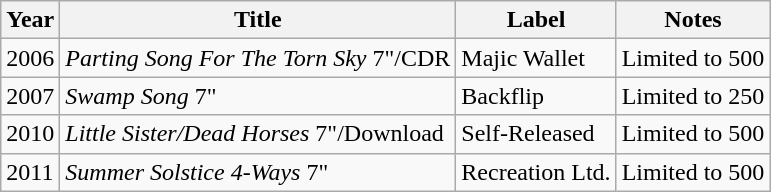<table class="wikitable">
<tr>
<th>Year</th>
<th>Title</th>
<th>Label</th>
<th>Notes</th>
</tr>
<tr>
<td>2006</td>
<td><em>Parting Song For The Torn Sky</em>  7"/CDR</td>
<td>Majic Wallet</td>
<td>Limited to 500</td>
</tr>
<tr>
<td>2007</td>
<td><em>Swamp Song</em>  7"</td>
<td>Backflip</td>
<td>Limited to 250</td>
</tr>
<tr>
<td>2010</td>
<td><em>Little Sister/Dead Horses</em>  7"/Download</td>
<td>Self-Released</td>
<td>Limited to 500</td>
</tr>
<tr>
<td>2011</td>
<td><em>Summer Solstice 4-Ways</em> 7"</td>
<td>Recreation Ltd.</td>
<td>Limited to 500</td>
</tr>
</table>
